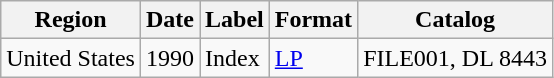<table class="wikitable">
<tr>
<th>Region</th>
<th>Date</th>
<th>Label</th>
<th>Format</th>
<th>Catalog</th>
</tr>
<tr>
<td>United States</td>
<td>1990</td>
<td>Index</td>
<td><a href='#'>LP</a></td>
<td>FILE001, DL 8443</td>
</tr>
</table>
